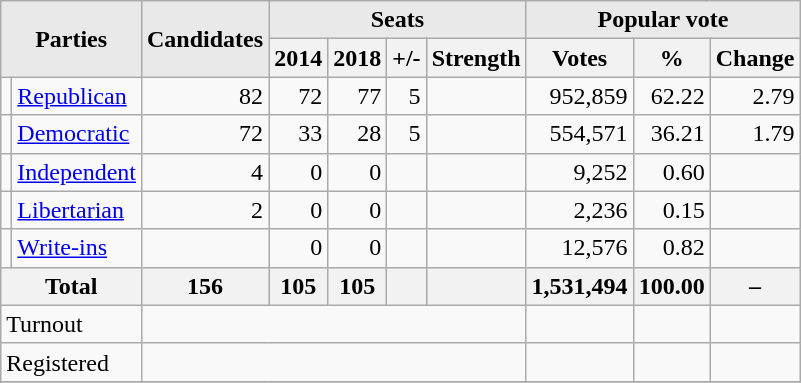<table class=wikitable>
<tr>
<th style="background-color:#E9E9E9" align=center rowspan= 2 colspan=2>Parties</th>
<th style="background-color:#E9E9E9" align=center rowspan= 2>Candidates</th>
<th style="background-color:#E9E9E9" align=center colspan=4>Seats</th>
<th style="background-color:#E9E9E9" align=center colspan=3>Popular vote</th>
</tr>
<tr>
<th align=center>2014</th>
<th align=center>2018</th>
<th align=center>+/-</th>
<th align=center>Strength</th>
<th align=center>Votes</th>
<th align=center>%</th>
<th align=center>Change</th>
</tr>
<tr>
<td></td>
<td align=left><a href='#'>Republican</a></td>
<td align=right>82</td>
<td align=right>72</td>
<td align=right>77</td>
<td align=right> 5</td>
<td align=right></td>
<td align=right>952,859</td>
<td align=right>62.22</td>
<td align=right> 2.79</td>
</tr>
<tr>
<td></td>
<td align=left><a href='#'>Democratic</a></td>
<td align=right>72</td>
<td align=right>33</td>
<td align=right>28</td>
<td align=right> 5</td>
<td align=right></td>
<td align=right>554,571</td>
<td align=right>36.21</td>
<td align=right> 1.79</td>
</tr>
<tr>
<td></td>
<td><a href='#'>Independent</a></td>
<td align=right>4</td>
<td align=right>0</td>
<td align=right>0</td>
<td align=right></td>
<td align=right></td>
<td align=right>9,252</td>
<td align=right>0.60</td>
<td align=right></td>
</tr>
<tr>
<td></td>
<td><a href='#'>Libertarian</a></td>
<td align=right>2</td>
<td align=right>0</td>
<td align=right>0</td>
<td align=right></td>
<td align=right></td>
<td align=right>2,236</td>
<td align=right>0.15</td>
<td align=right></td>
</tr>
<tr>
<td></td>
<td><a href='#'>Write-ins</a></td>
<td align=right></td>
<td align=right>0</td>
<td align=right>0</td>
<td align=right></td>
<td align=right></td>
<td align=right>12,576</td>
<td align=right>0.82</td>
<td align=right></td>
</tr>
<tr>
<th align=center colspan="2">Total</th>
<th align=center>156</th>
<th align=center>105</th>
<th align=center>105</th>
<th align=center></th>
<th align=center></th>
<th align=center>1,531,494</th>
<th align=center>100.00</th>
<th align=center>–</th>
</tr>
<tr>
<td align=left colspan="2">Turnout</td>
<td colspan=5></td>
<td align=right></td>
<td align=right></td>
<td align=right></td>
</tr>
<tr>
<td align=left colspan="2">Registered</td>
<td colspan=5></td>
<td align=right></td>
<td align=right></td>
<td align=right></td>
</tr>
<tr>
</tr>
</table>
